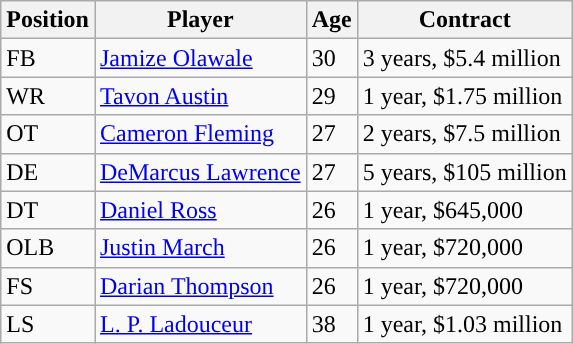<table class="wikitable">
<tr>
<th>Position</th>
<th>Player</th>
<th>Age</th>
<th>Contract</th>
</tr>
<tr>
<td>FB</td>
<td><a href='#'>Jamize Olawale</a></td>
<td>30</td>
<td>3 years, $5.4 million</td>
</tr>
<tr>
<td>WR</td>
<td><a href='#'>Tavon Austin</a></td>
<td>29</td>
<td>1 year, $1.75 million</td>
</tr>
<tr>
<td>OT</td>
<td><a href='#'>Cameron Fleming</a></td>
<td>27</td>
<td>2 years, $7.5 million</td>
</tr>
<tr>
<td>DE</td>
<td><a href='#'>DeMarcus Lawrence</a></td>
<td>27</td>
<td>5 years, $105 million</td>
</tr>
<tr>
<td>DT</td>
<td><a href='#'>Daniel Ross</a></td>
<td>26</td>
<td>1 year, $645,000</td>
</tr>
<tr>
<td>OLB</td>
<td><a href='#'>Justin March</a></td>
<td>26</td>
<td>1 year, $720,000</td>
</tr>
<tr>
<td>FS</td>
<td><a href='#'>Darian Thompson</a></td>
<td>26</td>
<td>1 year, $720,000</td>
</tr>
<tr>
<td>LS</td>
<td><a href='#'>L. P. Ladouceur</a></td>
<td>38</td>
<td>1 year, $1.03 million</td>
</tr>
</table>
